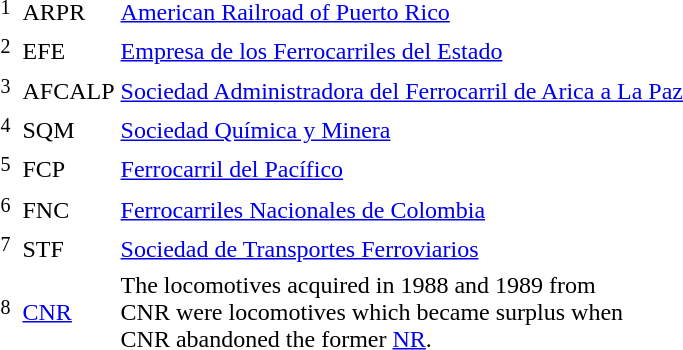<table>
<tr>
<td><sup>1</sup> </td>
<td>ARPR</td>
<td><a href='#'>American Railroad of Puerto Rico</a></td>
</tr>
<tr>
<td><sup>2</sup> </td>
<td>EFE</td>
<td><a href='#'>Empresa de los Ferrocarriles del Estado</a></td>
</tr>
<tr>
<td><sup>3</sup> </td>
<td>AFCALP</td>
<td><a href='#'>Sociedad Administradora del Ferrocarril de Arica a La Paz</a></td>
</tr>
<tr>
<td><sup>4</sup> </td>
<td>SQM</td>
<td><a href='#'>Sociedad Química y Minera</a></td>
</tr>
<tr>
<td><sup>5</sup> </td>
<td>FCP</td>
<td><a href='#'>Ferrocarril del Pacífico</a></td>
</tr>
<tr>
<td><sup>6</sup> </td>
<td>FNC</td>
<td><a href='#'>Ferrocarriles Nacionales de Colombia</a></td>
</tr>
<tr>
<td><sup>7</sup> </td>
<td>STF</td>
<td><a href='#'>Sociedad de Transportes Ferroviarios</a></td>
</tr>
<tr>
<td><sup>8</sup> </td>
<td><a href='#'>CNR</a></td>
<td>The locomotives acquired in 1988 and 1989 from<br> CNR were locomotives which became surplus when<br> CNR abandoned the former  <a href='#'>NR</a>.</td>
</tr>
<tr>
</tr>
</table>
